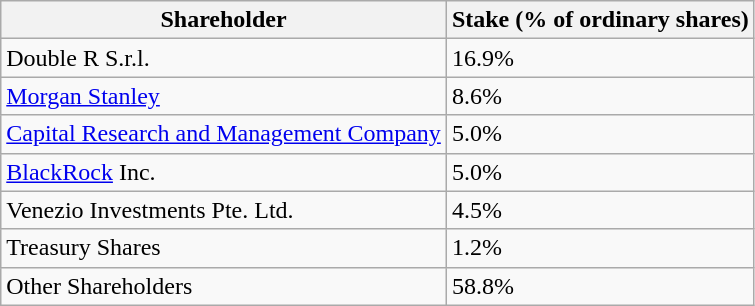<table class="wikitable">
<tr>
<th>Shareholder</th>
<th>Stake (% of ordinary shares)</th>
</tr>
<tr>
<td>Double R S.r.l.</td>
<td>16.9%</td>
</tr>
<tr>
<td><a href='#'>Morgan Stanley</a></td>
<td>8.6%</td>
</tr>
<tr>
<td><a href='#'>Capital Research and Management Company</a></td>
<td>5.0%</td>
</tr>
<tr>
<td><a href='#'>BlackRock</a> Inc.</td>
<td>5.0%</td>
</tr>
<tr>
<td>Venezio Investments Pte. Ltd.</td>
<td>4.5%</td>
</tr>
<tr>
<td>Treasury Shares</td>
<td>1.2%</td>
</tr>
<tr>
<td>Other Shareholders</td>
<td>58.8%</td>
</tr>
</table>
